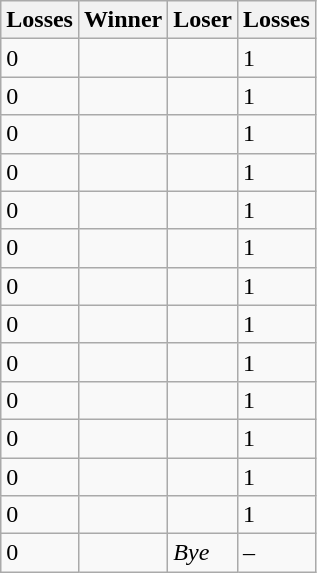<table class=wikitable>
<tr>
<th>Losses</th>
<th>Winner</th>
<th>Loser</th>
<th>Losses</th>
</tr>
<tr>
<td>0</td>
<td></td>
<td></td>
<td>1</td>
</tr>
<tr>
<td>0</td>
<td></td>
<td></td>
<td>1</td>
</tr>
<tr>
<td>0</td>
<td></td>
<td></td>
<td>1</td>
</tr>
<tr>
<td>0</td>
<td></td>
<td></td>
<td>1</td>
</tr>
<tr>
<td>0</td>
<td></td>
<td></td>
<td>1</td>
</tr>
<tr>
<td>0</td>
<td></td>
<td></td>
<td>1</td>
</tr>
<tr>
<td>0</td>
<td></td>
<td></td>
<td>1</td>
</tr>
<tr>
<td>0</td>
<td></td>
<td></td>
<td>1</td>
</tr>
<tr>
<td>0</td>
<td></td>
<td></td>
<td>1</td>
</tr>
<tr>
<td>0</td>
<td></td>
<td></td>
<td>1</td>
</tr>
<tr>
<td>0</td>
<td></td>
<td></td>
<td>1</td>
</tr>
<tr>
<td>0</td>
<td></td>
<td></td>
<td>1</td>
</tr>
<tr>
<td>0</td>
<td></td>
<td></td>
<td>1</td>
</tr>
<tr>
<td>0</td>
<td></td>
<td><em>Bye</em></td>
<td>–</td>
</tr>
</table>
